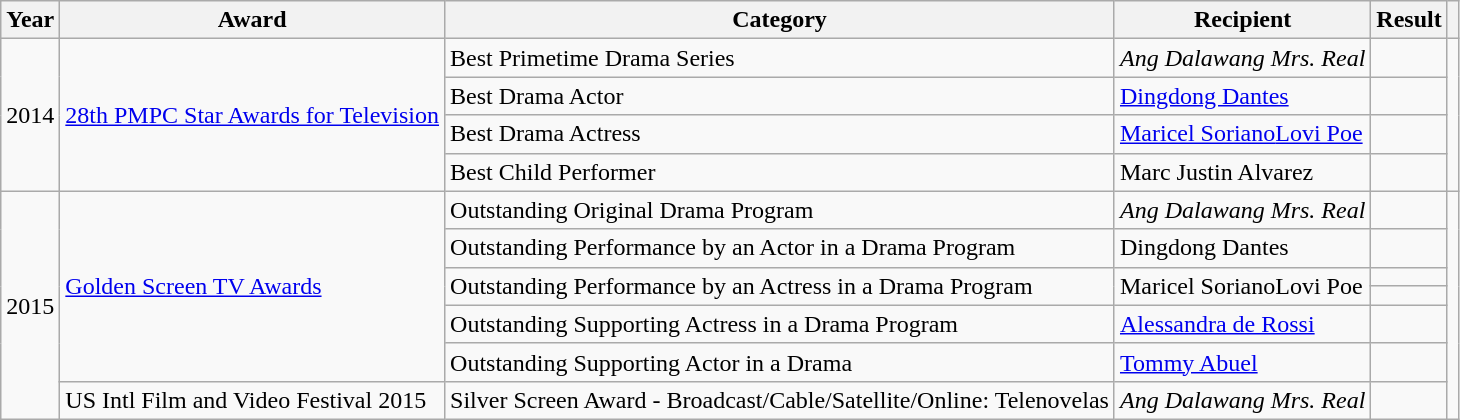<table class="wikitable">
<tr>
<th>Year</th>
<th>Award</th>
<th>Category</th>
<th>Recipient</th>
<th>Result</th>
<th></th>
</tr>
<tr>
<td rowspan=4>2014</td>
<td rowspan=4><a href='#'>28th PMPC Star Awards for Television</a></td>
<td>Best Primetime Drama Series</td>
<td><em>Ang Dalawang Mrs. Real</em></td>
<td></td>
<td rowspan=4></td>
</tr>
<tr>
<td>Best Drama Actor</td>
<td><a href='#'>Dingdong Dantes</a></td>
<td></td>
</tr>
<tr>
<td>Best Drama Actress</td>
<td><a href='#'>Maricel Soriano</a><a href='#'>Lovi Poe</a></td>
<td></td>
</tr>
<tr>
<td>Best Child Performer</td>
<td>Marc Justin Alvarez</td>
<td></td>
</tr>
<tr>
<td rowspan=7>2015</td>
<td rowspan=6><a href='#'>Golden Screen TV Awards</a></td>
<td>Outstanding Original Drama Program</td>
<td><em>Ang Dalawang Mrs. Real</em></td>
<td></td>
<td rowspan=7></td>
</tr>
<tr>
<td>Outstanding Performance by an Actor in a Drama Program</td>
<td>Dingdong Dantes</td>
<td></td>
</tr>
<tr>
<td rowspan=2>Outstanding Performance by an Actress in a Drama Program</td>
<td rowspan=2>Maricel SorianoLovi Poe</td>
<td></td>
</tr>
<tr>
<td></td>
</tr>
<tr>
<td>Outstanding Supporting Actress in a Drama Program</td>
<td><a href='#'>Alessandra de Rossi</a></td>
<td></td>
</tr>
<tr>
<td>Outstanding Supporting Actor in a Drama</td>
<td><a href='#'>Tommy Abuel</a></td>
<td></td>
</tr>
<tr>
<td>US Intl Film and Video Festival 2015</td>
<td>Silver Screen Award - Broadcast/Cable/Satellite/Online: Telenovelas</td>
<td><em>Ang Dalawang Mrs. Real</em></td>
<td></td>
</tr>
</table>
